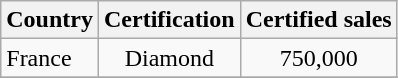<table class="wikitable sortable">
<tr>
<th>Country</th>
<th>Certification</th>
<th>Certified sales</th>
</tr>
<tr>
<td>France</td>
<td align="center">Diamond</td>
<td align="center">750,000</td>
</tr>
<tr>
</tr>
</table>
